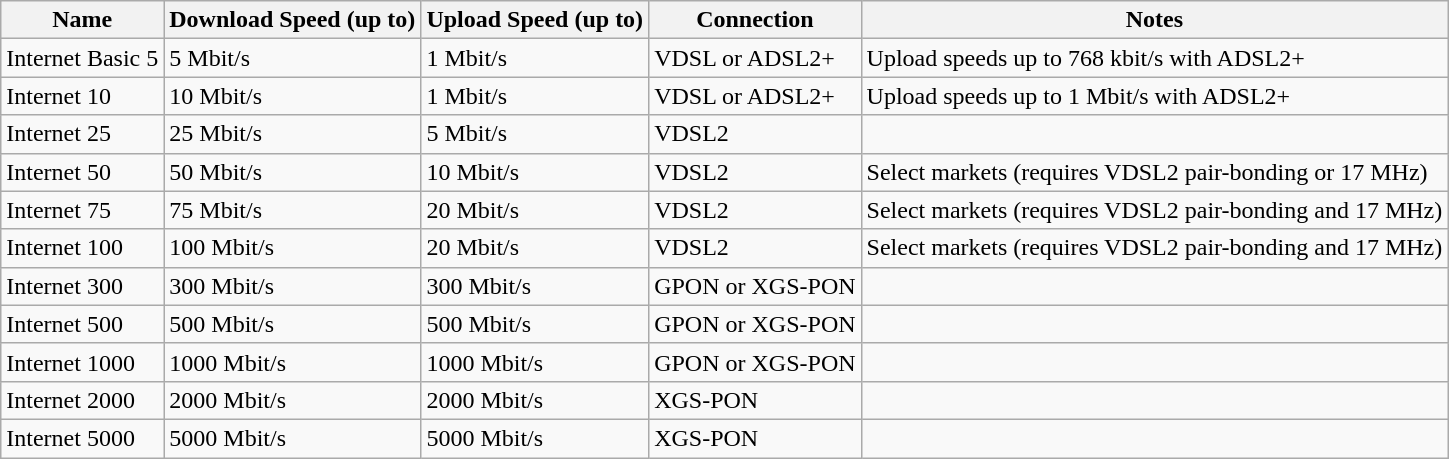<table class="wikitable">
<tr>
<th>Name</th>
<th>Download Speed (up to)</th>
<th>Upload Speed (up to)</th>
<th>Connection</th>
<th>Notes</th>
</tr>
<tr>
<td>Internet Basic 5</td>
<td>5 Mbit/s</td>
<td>1 Mbit/s</td>
<td>VDSL or ADSL2+</td>
<td> Upload speeds up to 768 kbit/s with ADSL2+</td>
</tr>
<tr>
<td>Internet 10</td>
<td>10 Mbit/s</td>
<td>1 Mbit/s</td>
<td>VDSL or ADSL2+</td>
<td> Upload speeds up to 1 Mbit/s with ADSL2+</td>
</tr>
<tr>
<td>Internet 25</td>
<td>25 Mbit/s</td>
<td>5 Mbit/s</td>
<td>VDSL2</td>
<td></td>
</tr>
<tr>
<td>Internet 50</td>
<td>50 Mbit/s</td>
<td>10 Mbit/s</td>
<td>VDSL2</td>
<td> Select markets (requires VDSL2 pair-bonding or 17 MHz)</td>
</tr>
<tr>
<td>Internet 75</td>
<td>75 Mbit/s</td>
<td>20 Mbit/s</td>
<td>VDSL2</td>
<td> Select markets (requires VDSL2 pair-bonding and 17 MHz)</td>
</tr>
<tr>
<td>Internet 100</td>
<td>100 Mbit/s</td>
<td>20 Mbit/s</td>
<td>VDSL2</td>
<td> Select markets (requires VDSL2 pair-bonding and 17 MHz) </td>
</tr>
<tr>
<td>Internet 300</td>
<td>300 Mbit/s</td>
<td>300 Mbit/s</td>
<td>GPON or XGS-PON</td>
<td></td>
</tr>
<tr>
<td>Internet 500</td>
<td>500 Mbit/s</td>
<td>500 Mbit/s</td>
<td>GPON or XGS-PON</td>
<td></td>
</tr>
<tr>
<td>Internet 1000</td>
<td>1000 Mbit/s</td>
<td>1000 Mbit/s</td>
<td>GPON or XGS-PON</td>
<td></td>
</tr>
<tr>
<td>Internet 2000</td>
<td>2000 Mbit/s</td>
<td>2000 Mbit/s</td>
<td>XGS-PON</td>
<td></td>
</tr>
<tr>
<td>Internet 5000</td>
<td>5000 Mbit/s</td>
<td>5000 Mbit/s</td>
<td>XGS-PON</td>
<td></td>
</tr>
</table>
